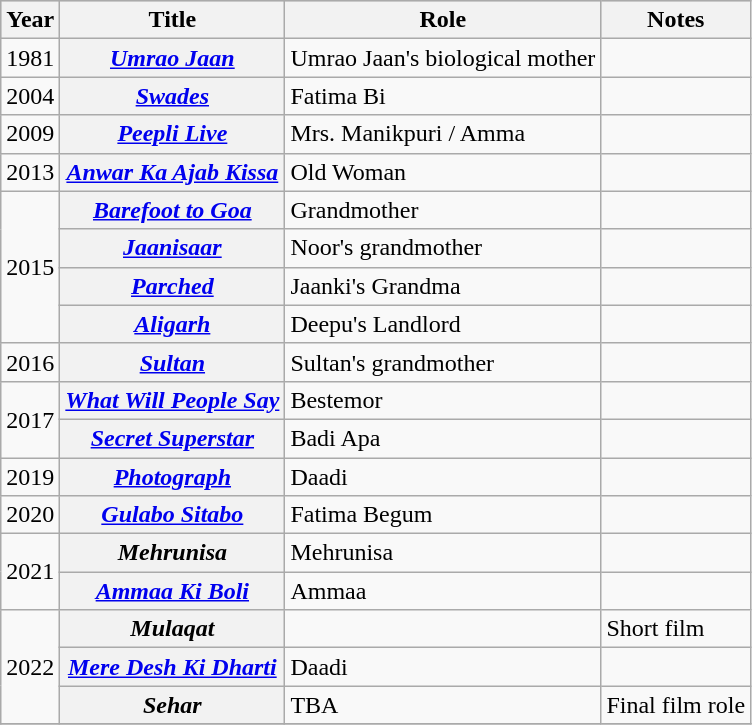<table class="wikitable sortable plainrowheaders">
<tr style="background:#ccc; text-align:center;">
<th scope="col">Year</th>
<th scope="col">Title</th>
<th scope="col">Role</th>
<th scope="col">Notes</th>
</tr>
<tr>
<td>1981</td>
<th scope="row"><em><a href='#'>Umrao Jaan</a></em></th>
<td>Umrao Jaan's biological mother</td>
<td></td>
</tr>
<tr>
<td>2004</td>
<th scope="row"><em><a href='#'>Swades</a></em></th>
<td>Fatima Bi</td>
<td></td>
</tr>
<tr>
<td>2009</td>
<th scope="row"><em><a href='#'>Peepli Live</a></em></th>
<td>Mrs. Manikpuri / Amma</td>
<td></td>
</tr>
<tr>
<td>2013</td>
<th scope="row"><em><a href='#'>Anwar Ka Ajab Kissa</a></em></th>
<td>Old Woman</td>
<td></td>
</tr>
<tr>
<td rowspan="4">2015</td>
<th scope="row"><em><a href='#'>Barefoot to Goa</a></em></th>
<td>Grandmother</td>
<td></td>
</tr>
<tr>
<th scope="row"><em><a href='#'>Jaanisaar</a></em></th>
<td>Noor's grandmother</td>
<td></td>
</tr>
<tr>
<th scope="row"><em><a href='#'>Parched</a></em></th>
<td>Jaanki's Grandma</td>
<td></td>
</tr>
<tr>
<th scope="row"><em><a href='#'>Aligarh</a></em></th>
<td>Deepu's Landlord</td>
<td></td>
</tr>
<tr>
<td>2016</td>
<th scope="row"><em><a href='#'>Sultan</a></em></th>
<td>Sultan's grandmother</td>
<td></td>
</tr>
<tr>
<td rowspan="2">2017</td>
<th scope="row"><em><a href='#'>What Will People Say</a></em></th>
<td>Bestemor</td>
<td></td>
</tr>
<tr>
<th scope="row"><em><a href='#'>Secret Superstar</a></em></th>
<td>Badi Apa</td>
<td></td>
</tr>
<tr>
<td>2019</td>
<th scope="row"><em><a href='#'>Photograph</a></em></th>
<td>Daadi</td>
<td></td>
</tr>
<tr>
<td>2020</td>
<th scope="row"><em><a href='#'>Gulabo Sitabo</a></em></th>
<td>Fatima Begum</td>
<td></td>
</tr>
<tr>
<td rowspan="2">2021</td>
<th scope="row"><em>Mehrunisa</em></th>
<td>Mehrunisa</td>
<td></td>
</tr>
<tr>
<th scope="row"><em><a href='#'>Ammaa Ki Boli</a></em></th>
<td>Ammaa</td>
<td></td>
</tr>
<tr>
<td rowspan="3">2022</td>
<th scope="row"><em>Mulaqat</em></th>
<td></td>
<td>Short film</td>
</tr>
<tr>
<th scope="row"><em><a href='#'>Mere Desh Ki Dharti</a></em></th>
<td>Daadi</td>
<td></td>
</tr>
<tr>
<th scope="row"><em>Sehar</em></th>
<td>TBA</td>
<td>Final film role</td>
</tr>
<tr>
</tr>
</table>
